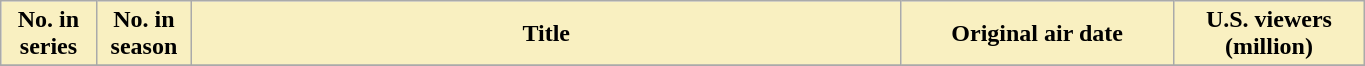<table class="wikitable plainrowheaders" style="width:72%;">
<tr>
<th scope="col" style="background-color: #F9F0C1; color: #000000;" width=7%>No. in<br>series</th>
<th scope="col" style="background-color: #F9F0C1; color: #000000;" width=7%>No. in<br>season</th>
<th scope="col" style="background-color: #F9F0C1; color: #000000;">Title</th>
<th scope="col" style="background-color: #F9F0C1; color: #000000;" width=20%>Original air date</th>
<th scope="col" style="background-color: #F9F0C1; color: #000000;" width=14%>U.S. viewers<br>(million)</th>
</tr>
<tr>
</tr>
</table>
